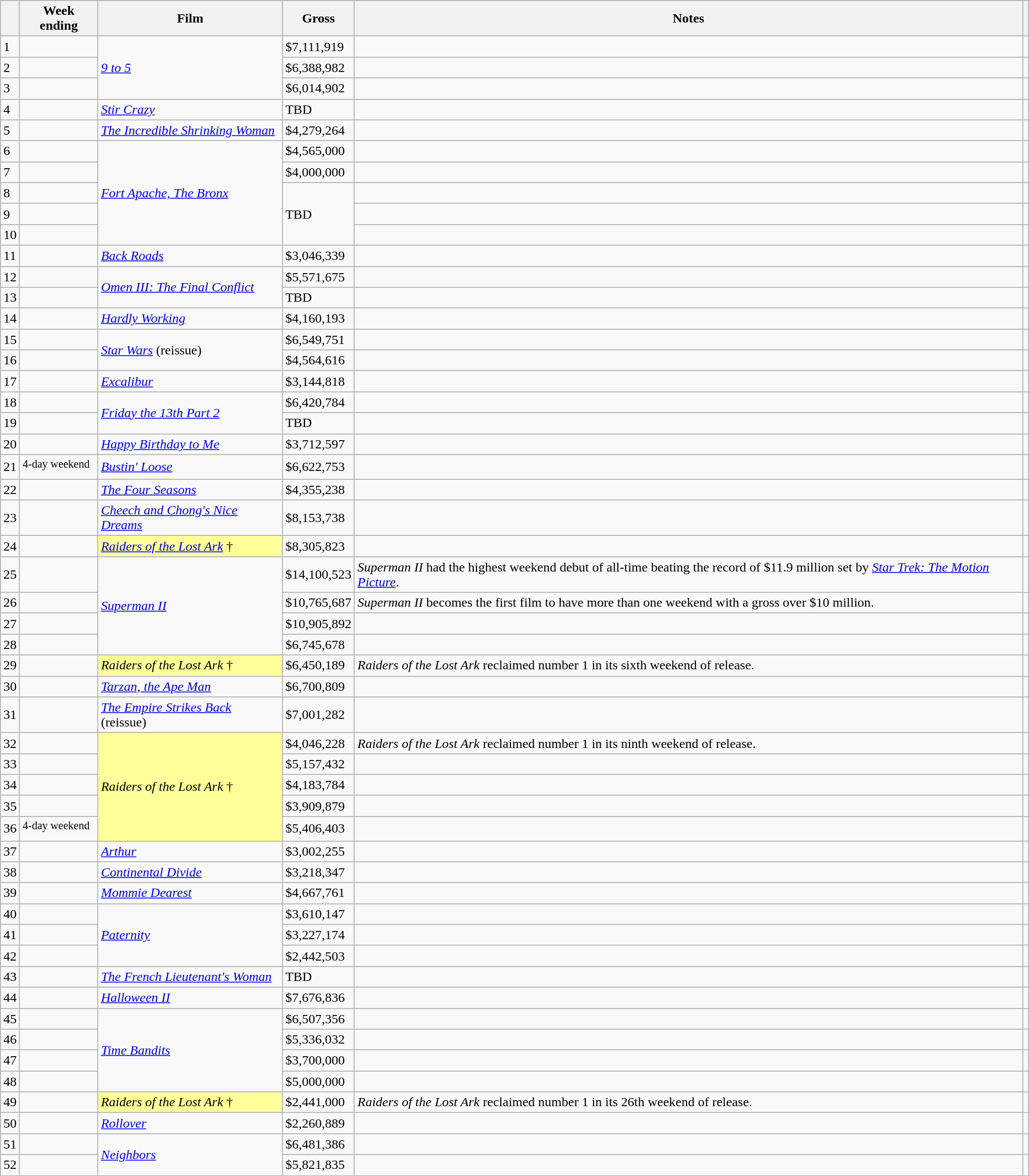<table class="wikitable sortable">
<tr>
<th></th>
<th>Week ending</th>
<th>Film</th>
<th>Gross</th>
<th>Notes</th>
<th class="unsortable"></th>
</tr>
<tr>
<td>1</td>
<td></td>
<td rowspan="3"><em><a href='#'>9 to 5</a></em></td>
<td>$7,111,919</td>
<td></td>
<td></td>
</tr>
<tr>
<td>2</td>
<td></td>
<td>$6,388,982</td>
<td></td>
<td></td>
</tr>
<tr>
<td>3</td>
<td></td>
<td>$6,014,902</td>
<td></td>
<td></td>
</tr>
<tr>
<td>4</td>
<td></td>
<td><em><a href='#'>Stir Crazy</a></em></td>
<td>TBD</td>
<td></td>
<td></td>
</tr>
<tr>
<td>5</td>
<td></td>
<td><em><a href='#'>The Incredible Shrinking Woman</a></em></td>
<td>$4,279,264</td>
<td></td>
<td></td>
</tr>
<tr>
<td>6</td>
<td></td>
<td rowspan="5"><em><a href='#'>Fort Apache, The Bronx</a></em></td>
<td>$4,565,000</td>
<td></td>
<td></td>
</tr>
<tr>
<td>7</td>
<td></td>
<td>$4,000,000</td>
<td></td>
<td></td>
</tr>
<tr>
<td>8</td>
<td></td>
<td rowspan="3">TBD</td>
<td></td>
<td></td>
</tr>
<tr>
<td>9</td>
<td></td>
<td></td>
<td></td>
</tr>
<tr>
<td>10</td>
<td></td>
<td></td>
<td></td>
</tr>
<tr>
<td>11</td>
<td></td>
<td><em><a href='#'>Back Roads</a></em></td>
<td>$3,046,339</td>
<td></td>
<td></td>
</tr>
<tr>
<td>12</td>
<td></td>
<td rowspan="2"><em><a href='#'>Omen III: The Final Conflict</a></em></td>
<td>$5,571,675</td>
<td></td>
<td></td>
</tr>
<tr>
<td>13</td>
<td></td>
<td>TBD</td>
<td></td>
<td></td>
</tr>
<tr>
<td>14</td>
<td></td>
<td><em><a href='#'>Hardly Working</a></em></td>
<td>$4,160,193</td>
<td></td>
<td></td>
</tr>
<tr>
<td>15</td>
<td></td>
<td rowspan="2"><em><a href='#'>Star Wars</a></em> (reissue)</td>
<td>$6,549,751</td>
<td></td>
<td></td>
</tr>
<tr>
<td>16</td>
<td></td>
<td>$4,564,616</td>
<td></td>
<td></td>
</tr>
<tr>
<td>17</td>
<td></td>
<td><em><a href='#'>Excalibur</a></em></td>
<td>$3,144,818</td>
<td></td>
<td></td>
</tr>
<tr>
<td>18</td>
<td></td>
<td rowspan="2"><em><a href='#'>Friday the 13th Part 2</a></em></td>
<td>$6,420,784</td>
<td></td>
<td></td>
</tr>
<tr>
<td>19</td>
<td></td>
<td>TBD</td>
<td></td>
<td></td>
</tr>
<tr>
<td>20</td>
<td></td>
<td><em><a href='#'>Happy Birthday to Me</a></em></td>
<td>$3,712,597</td>
<td></td>
<td></td>
</tr>
<tr>
<td>21</td>
<td><sup>4-day weekend</sup></td>
<td><em><a href='#'>Bustin' Loose</a></em></td>
<td>$6,622,753</td>
<td></td>
<td></td>
</tr>
<tr>
<td>22</td>
<td></td>
<td><em><a href='#'>The Four Seasons</a></em></td>
<td>$4,355,238</td>
<td></td>
<td></td>
</tr>
<tr>
<td>23</td>
<td></td>
<td><em><a href='#'>Cheech and Chong's Nice Dreams</a></em></td>
<td>$8,153,738</td>
<td></td>
<td></td>
</tr>
<tr>
<td>24</td>
<td></td>
<td style="background-color:#FFFF99"><em><a href='#'>Raiders of the Lost Ark</a></em> †</td>
<td>$8,305,823</td>
<td></td>
<td></td>
</tr>
<tr>
<td>25</td>
<td></td>
<td rowspan="4"><em><a href='#'>Superman II</a></em></td>
<td>$14,100,523</td>
<td><em>Superman II</em> had the highest weekend debut of all-time beating the record of $11.9 million set by <em><a href='#'>Star Trek: The Motion Picture</a></em>.</td>
<td></td>
</tr>
<tr>
<td>26</td>
<td></td>
<td>$10,765,687</td>
<td><em>Superman II</em> becomes the first film to have more than one weekend with a gross over $10 million.</td>
<td></td>
</tr>
<tr>
<td>27</td>
<td></td>
<td>$10,905,892</td>
<td></td>
<td></td>
</tr>
<tr>
<td>28</td>
<td></td>
<td>$6,745,678</td>
<td></td>
<td></td>
</tr>
<tr>
<td>29</td>
<td></td>
<td style="background-color:#FFFF99"><em>Raiders of the Lost Ark</em> †</td>
<td>$6,450,189</td>
<td><em>Raiders of the Lost Ark</em> reclaimed number 1 in its sixth weekend of release.</td>
<td></td>
</tr>
<tr>
<td>30</td>
<td></td>
<td><em><a href='#'>Tarzan, the Ape Man</a></em></td>
<td>$6,700,809</td>
<td></td>
<td></td>
</tr>
<tr>
<td>31</td>
<td></td>
<td><em><a href='#'>The Empire Strikes Back</a></em> (reissue)</td>
<td>$7,001,282</td>
<td></td>
<td></td>
</tr>
<tr>
<td>32</td>
<td></td>
<td rowspan="5" style="background-color:#FFFF99"><em>Raiders of the Lost Ark</em> †</td>
<td>$4,046,228</td>
<td><em>Raiders of the Lost Ark</em> reclaimed number 1 in its ninth weekend of release.</td>
<td></td>
</tr>
<tr>
<td>33</td>
<td></td>
<td>$5,157,432</td>
<td></td>
<td></td>
</tr>
<tr>
<td>34</td>
<td></td>
<td>$4,183,784</td>
<td></td>
<td></td>
</tr>
<tr>
<td>35</td>
<td></td>
<td>$3,909,879</td>
<td></td>
<td></td>
</tr>
<tr>
<td>36</td>
<td><sup>4-day weekend</sup></td>
<td>$5,406,403</td>
<td></td>
<td></td>
</tr>
<tr>
<td>37</td>
<td></td>
<td><em><a href='#'>Arthur</a></em></td>
<td>$3,002,255</td>
<td></td>
<td></td>
</tr>
<tr>
<td>38</td>
<td></td>
<td><em><a href='#'>Continental Divide</a></em></td>
<td>$3,218,347</td>
<td></td>
<td></td>
</tr>
<tr>
<td>39</td>
<td></td>
<td><em><a href='#'>Mommie Dearest</a></em></td>
<td>$4,667,761</td>
<td></td>
<td></td>
</tr>
<tr>
<td>40</td>
<td></td>
<td rowspan="3"><em><a href='#'>Paternity</a></em></td>
<td>$3,610,147</td>
<td></td>
<td></td>
</tr>
<tr>
<td>41</td>
<td></td>
<td>$3,227,174</td>
<td></td>
<td></td>
</tr>
<tr>
<td>42</td>
<td></td>
<td>$2,442,503</td>
<td></td>
<td></td>
</tr>
<tr>
<td>43</td>
<td></td>
<td><em><a href='#'>The French Lieutenant's Woman</a></em></td>
<td>TBD</td>
<td></td>
<td></td>
</tr>
<tr>
<td>44</td>
<td></td>
<td><em><a href='#'>Halloween II</a></em></td>
<td>$7,676,836</td>
<td></td>
<td></td>
</tr>
<tr>
<td>45</td>
<td></td>
<td rowspan="4"><em><a href='#'>Time Bandits</a></em></td>
<td>$6,507,356</td>
<td></td>
<td></td>
</tr>
<tr>
<td>46</td>
<td></td>
<td>$5,336,032</td>
<td></td>
<td></td>
</tr>
<tr>
<td>47</td>
<td></td>
<td>$3,700,000</td>
<td></td>
<td></td>
</tr>
<tr>
<td>48</td>
<td></td>
<td>$5,000,000</td>
<td></td>
<td></td>
</tr>
<tr>
<td>49</td>
<td></td>
<td style="background-color:#FFFF99"><em>Raiders of the Lost Ark</em> †</td>
<td>$2,441,000</td>
<td><em>Raiders of the Lost Ark</em> reclaimed number 1 in its 26th weekend of release.</td>
<td></td>
</tr>
<tr>
<td>50</td>
<td></td>
<td><em><a href='#'>Rollover</a></em></td>
<td>$2,260,889</td>
<td></td>
<td></td>
</tr>
<tr>
<td>51</td>
<td></td>
<td rowspan="2"><em><a href='#'>Neighbors</a></em></td>
<td>$6,481,386</td>
<td></td>
<td></td>
</tr>
<tr>
<td>52</td>
<td></td>
<td>$5,821,835</td>
<td></td>
<td></td>
</tr>
<tr>
</tr>
</table>
